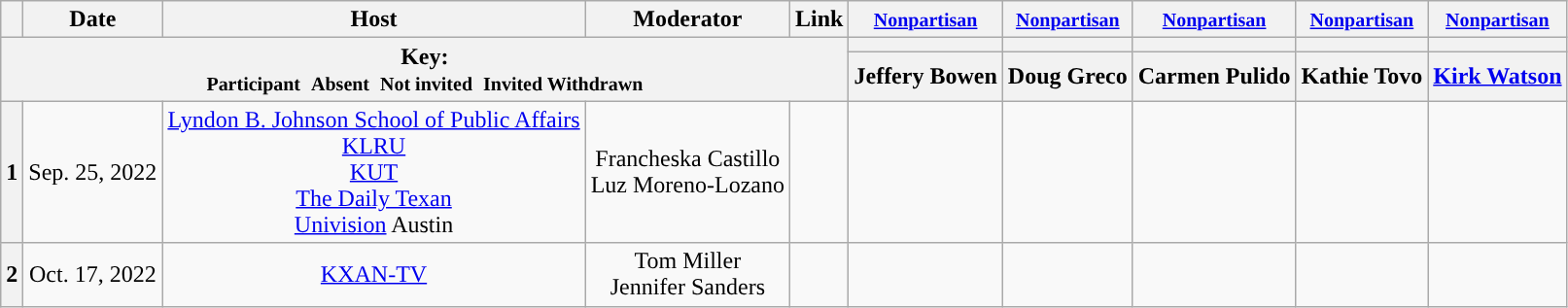<table class="wikitable" style="text-align:center;">
<tr>
<th scope="col"></th>
<th scope="col">Date</th>
<th scope="col">Host</th>
<th scope="col">Moderator</th>
<th scope="col">Link</th>
<th scope="col"><small><a href='#'>Nonpartisan</a></small></th>
<th scope="col"><small><a href='#'>Nonpartisan</a></small></th>
<th scope="col"><small><a href='#'>Nonpartisan</a></small></th>
<th scope="col"><small><a href='#'>Nonpartisan</a></small></th>
<th scope="col"><small><a href='#'>Nonpartisan</a></small></th>
</tr>
<tr>
<th colspan="5" rowspan="2">Key:<br> <small>Participant </small>  <small>Absent </small>  <small>Not invited </small>  <small>Invited  Withdrawn</small></th>
<th scope="col" style="background:"></th>
<th scope="col" style="background:"></th>
<th scope="col" style="background:"></th>
<th scope="col" style="background:"></th>
<th scope="col" style="background:"></th>
</tr>
<tr>
<th scope="col">Jeffery Bowen</th>
<th scope="col">Doug Greco</th>
<th scope="col">Carmen Pulido</th>
<th scope="col">Kathie Tovo</th>
<th scope="col"><a href='#'>Kirk Watson</a></th>
</tr>
<tr>
<th>1</th>
<td style="white-space:nowrap;">Sep. 25, 2022</td>
<td style="white-space:nowrap;"><a href='#'>Lyndon B. Johnson School of Public Affairs</a><br><a href='#'>KLRU</a><br><a href='#'>KUT</a><br><a href='#'>The Daily Texan</a><br><a href='#'>Univision</a> Austin</td>
<td style="white-space:nowrap;">Francheska Castillo<br>Luz Moreno-Lozano</td>
<td style="white-space:nowrap;"></td>
<td></td>
<td></td>
<td></td>
<td></td>
<td></td>
</tr>
<tr>
<th>2</th>
<td style="white-space:nowrap;">Oct. 17, 2022</td>
<td style="white-space:nowrap;"><a href='#'>KXAN-TV</a></td>
<td style="white-space:nowrap;">Tom Miller<br>Jennifer Sanders</td>
<td style="white-space:nowrap;"></td>
<td></td>
<td></td>
<td></td>
<td></td>
<td></td>
</tr>
</table>
